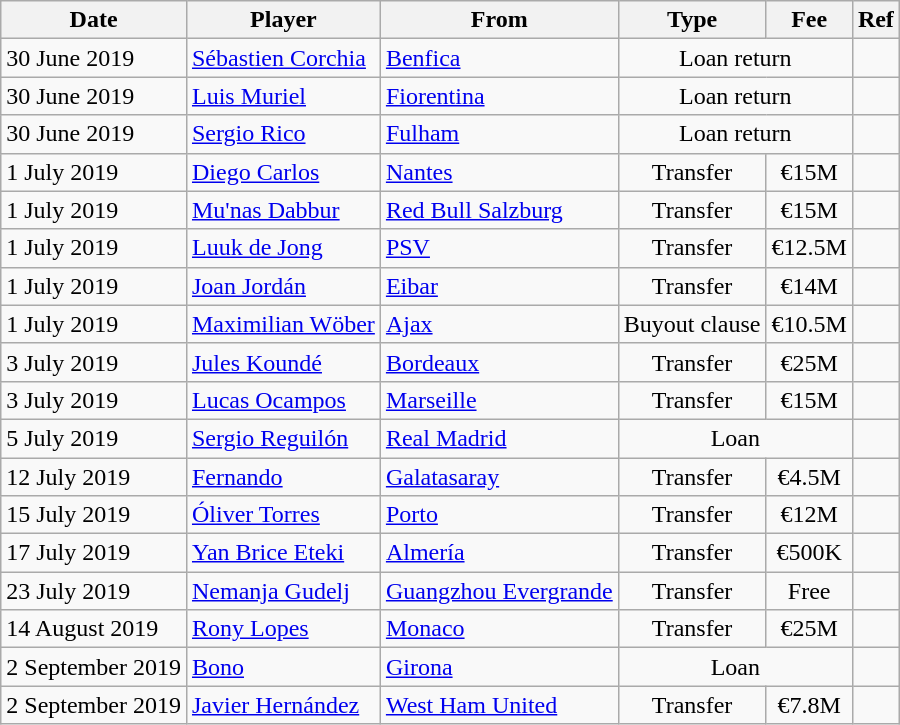<table class="wikitable">
<tr>
<th>Date</th>
<th>Player</th>
<th>From</th>
<th>Type</th>
<th>Fee</th>
<th>Ref</th>
</tr>
<tr>
<td>30 June 2019</td>
<td> <a href='#'>Sébastien Corchia</a></td>
<td> <a href='#'>Benfica</a></td>
<td style="text-align:center;" colspan="2">Loan return</td>
<td align=center></td>
</tr>
<tr>
<td>30 June 2019</td>
<td> <a href='#'>Luis Muriel</a></td>
<td> <a href='#'>Fiorentina</a></td>
<td style="text-align:center;" colspan="2">Loan return</td>
<td align=center></td>
</tr>
<tr>
<td>30 June 2019</td>
<td> <a href='#'>Sergio Rico</a></td>
<td> <a href='#'>Fulham</a></td>
<td style="text-align:center;" colspan="2">Loan return</td>
<td align=center></td>
</tr>
<tr>
<td>1 July 2019</td>
<td> <a href='#'>Diego Carlos</a></td>
<td> <a href='#'>Nantes</a></td>
<td align=center>Transfer</td>
<td align=center>€15M</td>
<td align=center></td>
</tr>
<tr>
<td>1 July 2019</td>
<td> <a href='#'>Mu'nas Dabbur</a></td>
<td> <a href='#'>Red Bull Salzburg</a></td>
<td align=center>Transfer</td>
<td align=center>€15M</td>
<td align=center></td>
</tr>
<tr>
<td>1 July 2019</td>
<td> <a href='#'>Luuk de Jong</a></td>
<td> <a href='#'>PSV</a></td>
<td align=center>Transfer</td>
<td align=center>€12.5M</td>
<td></td>
</tr>
<tr>
<td>1 July 2019</td>
<td> <a href='#'>Joan Jordán</a></td>
<td><a href='#'>Eibar</a></td>
<td align=center>Transfer</td>
<td align=center>€14M</td>
<td align=center></td>
</tr>
<tr>
<td>1 July 2019</td>
<td> <a href='#'>Maximilian Wöber</a></td>
<td> <a href='#'>Ajax</a></td>
<td align=center>Buyout clause</td>
<td align=center>€10.5M</td>
<td></td>
</tr>
<tr>
<td>3 July 2019</td>
<td> <a href='#'>Jules Koundé</a></td>
<td> <a href='#'>Bordeaux</a></td>
<td align=center>Transfer</td>
<td align=center>€25M</td>
<td></td>
</tr>
<tr>
<td>3 July 2019</td>
<td> <a href='#'>Lucas Ocampos</a></td>
<td> <a href='#'>Marseille</a></td>
<td align=center>Transfer</td>
<td align=center>€15M</td>
<td></td>
</tr>
<tr>
<td>5 July 2019</td>
<td> <a href='#'>Sergio Reguilón</a></td>
<td><a href='#'>Real Madrid</a></td>
<td style="text-align:center;" colspan="2">Loan</td>
<td align=center></td>
</tr>
<tr>
<td>12 July 2019</td>
<td> <a href='#'>Fernando</a></td>
<td> <a href='#'>Galatasaray</a></td>
<td align=center>Transfer</td>
<td align=center>€4.5M</td>
<td></td>
</tr>
<tr>
<td>15 July 2019</td>
<td> <a href='#'>Óliver Torres</a></td>
<td> <a href='#'>Porto</a></td>
<td align=center>Transfer</td>
<td align=center>€12M</td>
<td></td>
</tr>
<tr>
<td>17 July 2019</td>
<td> <a href='#'>Yan Brice Eteki</a></td>
<td><a href='#'>Almería</a></td>
<td align=center>Transfer</td>
<td align=center>€500K</td>
<td></td>
</tr>
<tr>
<td>23 July 2019</td>
<td> <a href='#'>Nemanja Gudelj</a></td>
<td> <a href='#'>Guangzhou Evergrande</a></td>
<td align=center>Transfer</td>
<td align=center>Free</td>
<td></td>
</tr>
<tr>
<td>14 August 2019</td>
<td> <a href='#'>Rony Lopes</a></td>
<td> <a href='#'>Monaco</a></td>
<td align=center>Transfer</td>
<td align=center>€25M</td>
<td></td>
</tr>
<tr>
<td>2 September 2019</td>
<td> <a href='#'>Bono</a></td>
<td><a href='#'>Girona</a></td>
<td style="text-align:center;" colspan="2">Loan</td>
<td></td>
</tr>
<tr>
<td>2 September 2019</td>
<td> <a href='#'>Javier Hernández</a></td>
<td> <a href='#'>West Ham United</a></td>
<td align=center>Transfer</td>
<td align=center>€7.8M</td>
<td></td>
</tr>
</table>
